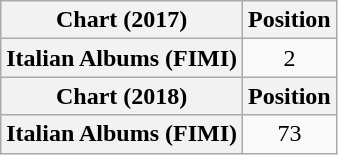<table class="wikitable plainrowheaders" style="text-align:center">
<tr>
<th>Chart (2017)</th>
<th>Position</th>
</tr>
<tr>
<th scope="row">Italian Albums (FIMI)</th>
<td>2</td>
</tr>
<tr>
<th>Chart (2018)</th>
<th>Position</th>
</tr>
<tr>
<th scope="row">Italian Albums (FIMI)</th>
<td>73</td>
</tr>
</table>
